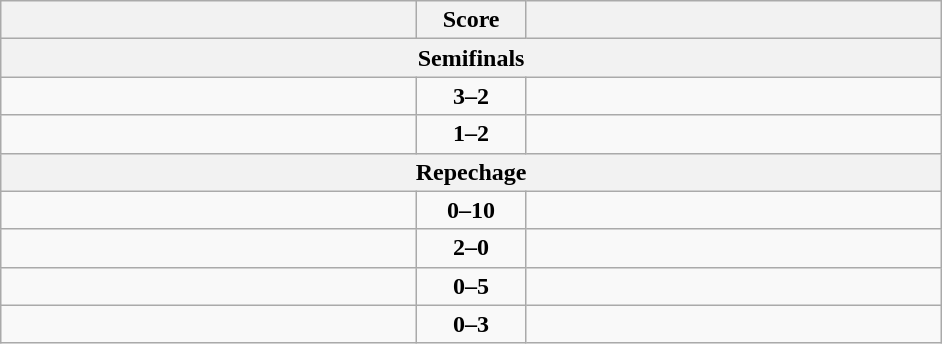<table class="wikitable" style="text-align: left;">
<tr>
<th align="right" width="270"></th>
<th width="65">Score</th>
<th align="left" width="270"></th>
</tr>
<tr>
<th colspan="3">Semifinals</th>
</tr>
<tr>
<td><strong></strong></td>
<td align=center><strong>3–2</strong></td>
<td></td>
</tr>
<tr>
<td></td>
<td align=center><strong>1–2</strong></td>
<td><strong></strong></td>
</tr>
<tr>
<th colspan="3">Repechage</th>
</tr>
<tr>
<td></td>
<td align=center><strong>0–10</strong></td>
<td><strong></strong></td>
</tr>
<tr>
<td><strong></strong></td>
<td align=center><strong>2–0</strong></td>
<td></td>
</tr>
<tr>
<td></td>
<td align=center><strong>0–5</strong></td>
<td><strong></strong></td>
</tr>
<tr>
<td></td>
<td align=center><strong>0–3</strong></td>
<td><strong></strong></td>
</tr>
</table>
